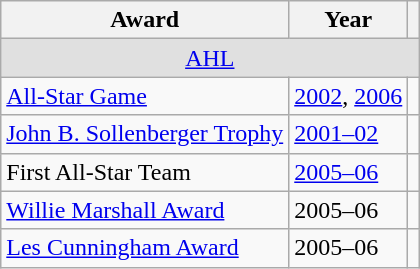<table class="wikitable">
<tr>
<th>Award</th>
<th>Year</th>
<th></th>
</tr>
<tr ALIGN="center" bgcolor="#e0e0e0">
<td colspan="3"><a href='#'>AHL</a></td>
</tr>
<tr>
<td><a href='#'>All-Star Game</a></td>
<td><a href='#'>2002</a>, <a href='#'>2006</a></td>
<td></td>
</tr>
<tr>
<td><a href='#'>John B. Sollenberger Trophy</a></td>
<td><a href='#'>2001–02</a></td>
<td></td>
</tr>
<tr>
<td>First All-Star Team</td>
<td><a href='#'>2005–06</a></td>
<td></td>
</tr>
<tr>
<td><a href='#'>Willie Marshall Award</a></td>
<td>2005–06</td>
<td></td>
</tr>
<tr>
<td><a href='#'>Les Cunningham Award</a></td>
<td>2005–06</td>
<td></td>
</tr>
</table>
